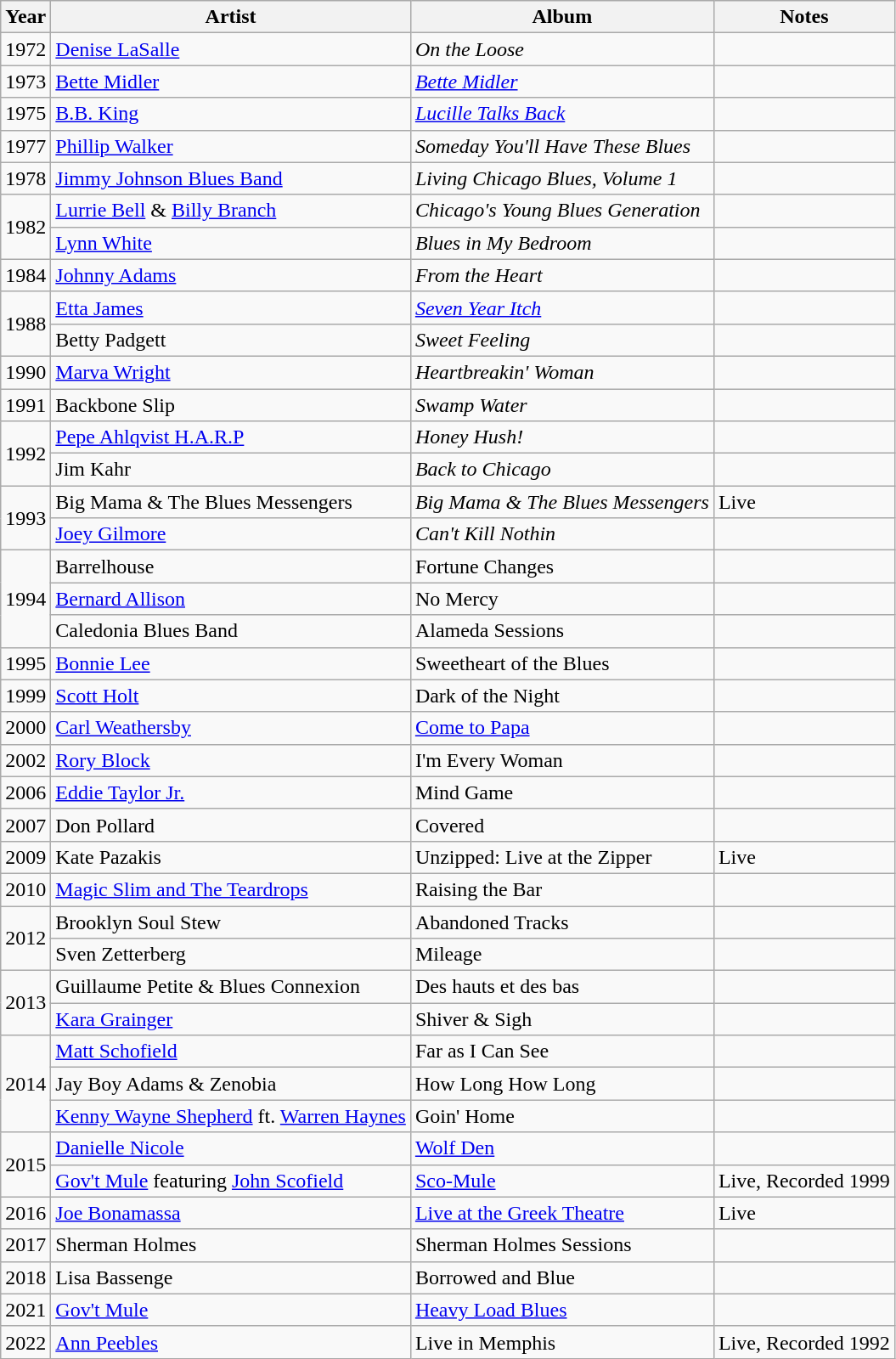<table class="wikitable">
<tr>
<th>Year</th>
<th>Artist</th>
<th>Album</th>
<th>Notes</th>
</tr>
<tr>
<td>1972</td>
<td><a href='#'>Denise LaSalle</a></td>
<td><em>On the Loose</em></td>
<td></td>
</tr>
<tr>
<td>1973</td>
<td><a href='#'>Bette Midler</a></td>
<td><a href='#'><em>Bette Midler</em></a></td>
<td></td>
</tr>
<tr>
<td>1975</td>
<td><a href='#'>B.B. King</a></td>
<td><em><a href='#'>Lucille Talks Back</a></em></td>
<td></td>
</tr>
<tr>
<td>1977</td>
<td><a href='#'>Phillip Walker</a></td>
<td><em>Someday You'll Have These Blues</em></td>
<td></td>
</tr>
<tr>
<td>1978</td>
<td><a href='#'>Jimmy Johnson Blues Band</a></td>
<td><em>Living Chicago Blues, Volume 1</em></td>
<td></td>
</tr>
<tr>
<td rowspan="2">1982</td>
<td><a href='#'>Lurrie Bell</a> & <a href='#'>Billy Branch</a></td>
<td><em>Chicago's Young Blues Generation</em></td>
<td></td>
</tr>
<tr>
<td><a href='#'>Lynn White</a></td>
<td><em>Blues in My Bedroom</em></td>
<td></td>
</tr>
<tr>
<td>1984</td>
<td><a href='#'>Johnny Adams</a></td>
<td><em>From the Heart</em></td>
<td></td>
</tr>
<tr>
<td rowspan="2">1988</td>
<td><a href='#'>Etta James</a></td>
<td><a href='#'><em>Seven Year Itch</em></a></td>
<td></td>
</tr>
<tr>
<td>Betty Padgett</td>
<td><em>Sweet Feeling</em></td>
<td></td>
</tr>
<tr>
<td>1990</td>
<td><a href='#'>Marva Wright</a></td>
<td><em>Heartbreakin' Woman</em></td>
<td></td>
</tr>
<tr>
<td>1991</td>
<td>Backbone Slip</td>
<td><em>Swamp Water</em></td>
<td></td>
</tr>
<tr>
<td rowspan="2">1992</td>
<td><a href='#'>Pepe Ahlqvist H.A.R.P</a></td>
<td><em>Honey Hush!</em></td>
<td></td>
</tr>
<tr>
<td>Jim Kahr</td>
<td><em>Back to Chicago</em></td>
<td></td>
</tr>
<tr>
<td rowspan="2">1993</td>
<td>Big Mama & The Blues Messengers</td>
<td><em>Big Mama & The Blues Messengers</em></td>
<td>Live</td>
</tr>
<tr>
<td><a href='#'>Joey Gilmore</a></td>
<td><em>Can't Kill Nothin<strong></td>
<td></td>
</tr>
<tr>
<td rowspan="3">1994</td>
<td>Barrelhouse</td>
<td></em>Fortune Changes<em></td>
<td></td>
</tr>
<tr>
<td><a href='#'>Bernard Allison</a></td>
<td></em>No Mercy<em></td>
<td></td>
</tr>
<tr>
<td>Caledonia Blues Band</td>
<td></em>Alameda Sessions<em></td>
<td></td>
</tr>
<tr>
<td>1995</td>
<td><a href='#'>Bonnie Lee</a></td>
<td></em>Sweetheart of the Blues<em></td>
<td></td>
</tr>
<tr>
<td>1999</td>
<td><a href='#'>Scott Holt</a></td>
<td></em>Dark of the Night<em></td>
<td></td>
</tr>
<tr>
<td>2000</td>
<td><a href='#'>Carl Weathersby</a></td>
<td></em><a href='#'>Come to Papa</a><em></td>
<td></td>
</tr>
<tr>
<td>2002</td>
<td><a href='#'>Rory Block</a></td>
<td></em>I'm Every Woman<em></td>
<td></td>
</tr>
<tr>
<td>2006</td>
<td><a href='#'>Eddie Taylor Jr.</a></td>
<td></em>Mind Game<em></td>
<td></td>
</tr>
<tr>
<td>2007</td>
<td>Don Pollard</td>
<td></em>Covered<em></td>
<td></td>
</tr>
<tr>
<td>2009</td>
<td>Kate Pazakis</td>
<td></em>Unzipped: Live at the Zipper<em></td>
<td>Live</td>
</tr>
<tr>
<td>2010</td>
<td><a href='#'>Magic Slim and The Teardrops</a></td>
<td></em>Raising the Bar<em></td>
<td></td>
</tr>
<tr>
<td rowspan="2">2012</td>
<td>Brooklyn Soul Stew</td>
<td></em>Abandoned Tracks<em></td>
<td></td>
</tr>
<tr>
<td>Sven Zetterberg</td>
<td></em>Mileage<em></td>
<td></td>
</tr>
<tr>
<td rowspan="2">2013</td>
<td>Guillaume Petite & Blues Connexion</td>
<td></em>Des hauts et des bas<em></td>
<td></td>
</tr>
<tr>
<td><a href='#'>Kara Grainger</a></td>
<td></em>Shiver & Sigh<em></td>
<td></td>
</tr>
<tr>
<td rowspan="3">2014</td>
<td><a href='#'>Matt Schofield</a></td>
<td></em>Far as I Can See<em></td>
<td></td>
</tr>
<tr>
<td>Jay Boy Adams & Zenobia</td>
<td></em>How Long How Long<em></td>
<td></td>
</tr>
<tr>
<td><a href='#'>Kenny Wayne Shepherd</a> ft. <a href='#'>Warren Haynes</a></td>
<td></em>Goin' Home<em></td>
<td></td>
</tr>
<tr>
<td rowspan="2">2015</td>
<td><a href='#'>Danielle Nicole</a></td>
<td></em><a href='#'>Wolf Den</a><em></td>
<td></td>
</tr>
<tr>
<td><a href='#'>Gov't Mule</a> featuring <a href='#'>John Scofield</a></td>
<td></em><a href='#'>Sco-Mule</a><em></td>
<td>Live, Recorded 1999</td>
</tr>
<tr>
<td>2016</td>
<td><a href='#'>Joe Bonamassa</a></td>
<td><a href='#'></em>Live at the Greek Theatre<em></a></td>
<td>Live</td>
</tr>
<tr>
<td>2017</td>
<td>Sherman Holmes</td>
<td></em>Sherman Holmes Sessions<em></td>
<td></td>
</tr>
<tr>
<td>2018</td>
<td>Lisa Bassenge</td>
<td></em>Borrowed and Blue<em></td>
<td></td>
</tr>
<tr>
<td>2021</td>
<td><a href='#'>Gov't Mule</a></td>
<td></em><a href='#'>Heavy Load Blues</a><em></td>
<td></td>
</tr>
<tr>
<td>2022</td>
<td><a href='#'>Ann Peebles</a></td>
<td></em>Live in Memphis<em></td>
<td>Live, Recorded 1992</td>
</tr>
</table>
